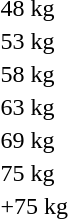<table>
<tr>
<td>48 kg<br></td>
<td></td>
<td></td>
<td></td>
</tr>
<tr>
<td>53 kg<br></td>
<td></td>
<td></td>
<td></td>
</tr>
<tr>
<td>58 kg<br></td>
<td></td>
<td></td>
<td></td>
</tr>
<tr>
<td>63 kg<br></td>
<td></td>
<td></td>
<td></td>
</tr>
<tr>
<td>69 kg<br></td>
<td></td>
<td></td>
<td></td>
</tr>
<tr>
<td>75 kg<br></td>
<td></td>
<td></td>
<td></td>
</tr>
<tr>
<td>+75 kg<br></td>
<td></td>
<td></td>
<td></td>
</tr>
</table>
